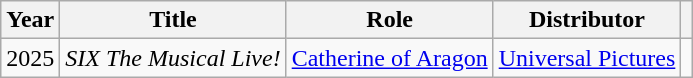<table class="wikitable plainrowheaders sortable">
<tr>
<th scope="col">Year</th>
<th scope="col">Title</th>
<th scope="col">Role</th>
<th scope="col">Distributor</th>
<th style="text-align: center;" class="unsortable"></th>
</tr>
<tr>
<td>2025</td>
<td><em>SIX The Musical Live!</em></td>
<td><a href='#'>Catherine of Aragon</a></td>
<td><a href='#'>Universal Pictures</a></td>
<td></td>
</tr>
</table>
